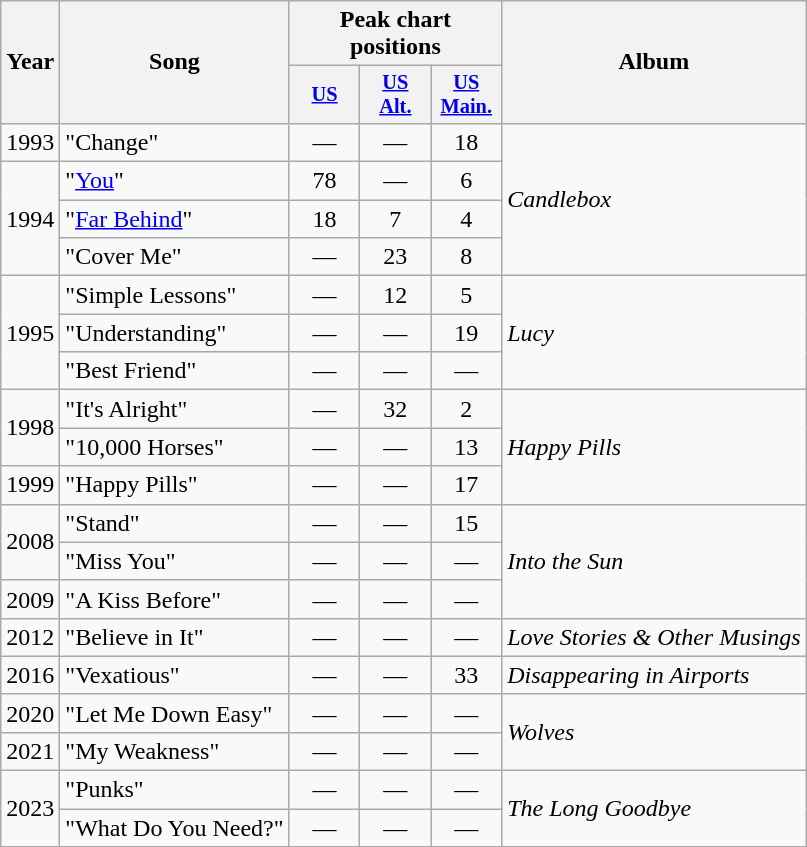<table class="wikitable">
<tr>
<th rowspan="2">Year</th>
<th rowspan="2">Song</th>
<th colspan="3">Peak chart positions</th>
<th rowspan="2">Album</th>
</tr>
<tr>
<th style="width:3em;font-size:85%"><a href='#'>US</a><br></th>
<th style="width:3em;font-size:85%"><a href='#'>US<br>Alt.</a><br></th>
<th style="width:3em;font-size:85%"><a href='#'>US<br>Main.</a><br></th>
</tr>
<tr>
<td>1993</td>
<td>"Change"</td>
<td style="text-align:center;">—</td>
<td style="text-align:center;">—</td>
<td style="text-align:center;">18</td>
<td rowspan="4"><em>Candlebox</em></td>
</tr>
<tr>
<td rowspan="3">1994</td>
<td>"<a href='#'>You</a>"</td>
<td style="text-align:center;">78</td>
<td style="text-align:center;">—</td>
<td style="text-align:center;">6</td>
</tr>
<tr>
<td>"<a href='#'>Far Behind</a>"</td>
<td style="text-align:center;">18</td>
<td style="text-align:center;">7</td>
<td style="text-align:center;">4</td>
</tr>
<tr>
<td>"Cover Me"</td>
<td style="text-align:center;">—</td>
<td style="text-align:center;">23</td>
<td style="text-align:center;">8</td>
</tr>
<tr>
<td rowspan="3">1995</td>
<td>"Simple Lessons"</td>
<td style="text-align:center;">—</td>
<td style="text-align:center;">12</td>
<td style="text-align:center;">5</td>
<td rowspan="3"><em>Lucy</em></td>
</tr>
<tr>
<td>"Understanding"</td>
<td style="text-align:center;">—</td>
<td style="text-align:center;">—</td>
<td style="text-align:center;">19</td>
</tr>
<tr>
<td>"Best Friend"</td>
<td style="text-align:center;">—</td>
<td style="text-align:center;">—</td>
<td style="text-align:center;">—</td>
</tr>
<tr>
<td rowspan="2">1998</td>
<td>"It's Alright"</td>
<td style="text-align:center;">—</td>
<td style="text-align:center;">32</td>
<td style="text-align:center;">2</td>
<td rowspan="3"><em>Happy Pills</em></td>
</tr>
<tr>
<td>"10,000 Horses"</td>
<td style="text-align:center;">—</td>
<td style="text-align:center;">—</td>
<td style="text-align:center;">13</td>
</tr>
<tr>
<td>1999</td>
<td>"Happy Pills"</td>
<td style="text-align:center;">—</td>
<td style="text-align:center;">—</td>
<td style="text-align:center;">17</td>
</tr>
<tr>
<td rowspan="2">2008</td>
<td>"Stand"</td>
<td style="text-align:center;">—</td>
<td style="text-align:center;">—</td>
<td style="text-align:center;">15</td>
<td rowspan="3"><em>Into the Sun</em></td>
</tr>
<tr>
<td>"Miss You"</td>
<td style="text-align:center;">—</td>
<td style="text-align:center;">—</td>
<td style="text-align:center;">—</td>
</tr>
<tr>
<td>2009</td>
<td>"A Kiss Before"</td>
<td style="text-align:center;">—</td>
<td style="text-align:center;">—</td>
<td style="text-align:center;">—</td>
</tr>
<tr>
<td>2012</td>
<td>"Believe in It"</td>
<td style="text-align:center;">—</td>
<td style="text-align:center;">—</td>
<td style="text-align:center;">—</td>
<td><em>Love Stories & Other Musings</em></td>
</tr>
<tr>
<td>2016</td>
<td>"Vexatious"</td>
<td style="text-align:center;">—</td>
<td style="text-align:center;">—</td>
<td style="text-align:center;">33</td>
<td><em>Disappearing in Airports</em></td>
</tr>
<tr>
<td>2020</td>
<td>"Let Me Down Easy"</td>
<td style="text-align:center;">—</td>
<td style="text-align:center;">—</td>
<td style="text-align:center;">—</td>
<td rowspan="2"><em>Wolves</em></td>
</tr>
<tr>
<td>2021</td>
<td>"My Weakness"</td>
<td style="text-align:center;">—</td>
<td style="text-align:center;">—</td>
<td style="text-align:center;">—</td>
</tr>
<tr>
<td rowspan="2">2023</td>
<td>"Punks"</td>
<td style="text-align:center;">—</td>
<td style="text-align:center;">—</td>
<td style="text-align:center;">—</td>
<td rowspan="2"><em>The Long Goodbye</em></td>
</tr>
<tr>
<td>"What Do You Need?"</td>
<td style="text-align:center;">—</td>
<td style="text-align:center;">—</td>
<td style="text-align:center;">—</td>
</tr>
<tr>
</tr>
</table>
